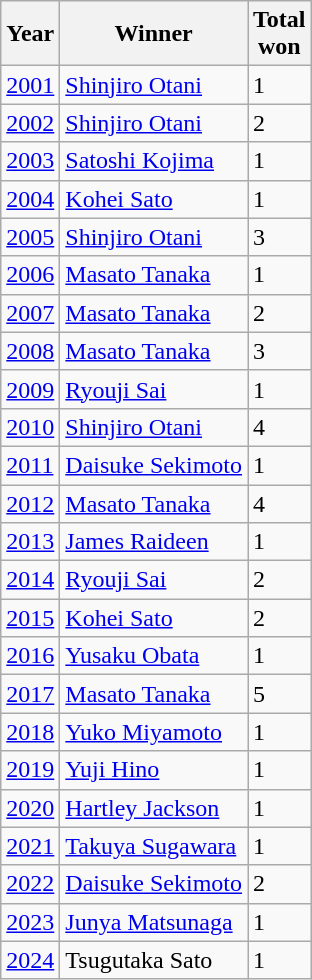<table class="wikitable sortable">
<tr>
<th>Year</th>
<th>Winner</th>
<th>Total<br>won</th>
</tr>
<tr>
<td><a href='#'>2001</a></td>
<td><a href='#'>Shinjiro Otani</a></td>
<td>1</td>
</tr>
<tr>
<td><a href='#'>2002</a></td>
<td><a href='#'>Shinjiro Otani</a></td>
<td>2</td>
</tr>
<tr>
<td><a href='#'>2003</a></td>
<td><a href='#'>Satoshi Kojima</a></td>
<td>1</td>
</tr>
<tr>
<td><a href='#'>2004</a></td>
<td><a href='#'>Kohei Sato</a></td>
<td>1</td>
</tr>
<tr>
<td><a href='#'>2005</a></td>
<td><a href='#'>Shinjiro Otani</a></td>
<td>3</td>
</tr>
<tr>
<td><a href='#'>2006</a></td>
<td><a href='#'>Masato Tanaka</a></td>
<td>1</td>
</tr>
<tr>
<td><a href='#'>2007</a></td>
<td><a href='#'>Masato Tanaka</a></td>
<td>2</td>
</tr>
<tr>
<td><a href='#'>2008</a></td>
<td><a href='#'>Masato Tanaka</a></td>
<td>3</td>
</tr>
<tr>
<td><a href='#'>2009</a></td>
<td><a href='#'>Ryouji Sai</a></td>
<td>1</td>
</tr>
<tr>
<td><a href='#'>2010</a></td>
<td><a href='#'>Shinjiro Otani</a></td>
<td>4</td>
</tr>
<tr>
<td><a href='#'>2011</a></td>
<td><a href='#'>Daisuke Sekimoto</a></td>
<td>1</td>
</tr>
<tr>
<td><a href='#'>2012</a></td>
<td><a href='#'>Masato Tanaka</a></td>
<td>4</td>
</tr>
<tr>
<td><a href='#'>2013</a></td>
<td><a href='#'>James Raideen</a></td>
<td>1</td>
</tr>
<tr>
<td><a href='#'>2014</a></td>
<td><a href='#'>Ryouji Sai</a></td>
<td>2</td>
</tr>
<tr>
<td><a href='#'>2015</a></td>
<td><a href='#'>Kohei Sato</a></td>
<td>2</td>
</tr>
<tr>
<td><a href='#'>2016</a></td>
<td><a href='#'>Yusaku Obata</a></td>
<td>1</td>
</tr>
<tr>
<td><a href='#'>2017</a></td>
<td><a href='#'>Masato Tanaka</a></td>
<td>5</td>
</tr>
<tr>
<td><a href='#'>2018</a></td>
<td><a href='#'>Yuko Miyamoto</a></td>
<td>1</td>
</tr>
<tr>
<td><a href='#'>2019</a></td>
<td><a href='#'>Yuji Hino</a></td>
<td>1</td>
</tr>
<tr>
<td><a href='#'>2020</a></td>
<td><a href='#'>Hartley Jackson</a></td>
<td>1</td>
</tr>
<tr>
<td><a href='#'>2021</a></td>
<td><a href='#'>Takuya Sugawara</a></td>
<td>1</td>
</tr>
<tr>
<td><a href='#'>2022</a></td>
<td><a href='#'>Daisuke Sekimoto</a></td>
<td>2</td>
</tr>
<tr>
<td><a href='#'>2023</a></td>
<td><a href='#'>Junya Matsunaga</a></td>
<td>1</td>
</tr>
<tr>
<td><a href='#'>2024</a></td>
<td>Tsugutaka Sato</td>
<td>1</td>
</tr>
</table>
